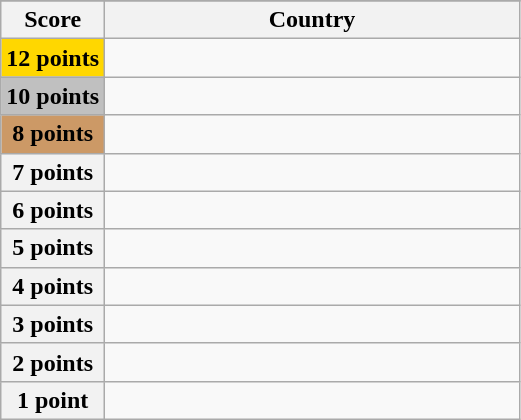<table class="wikitable">
<tr>
</tr>
<tr>
<th scope="col" width="20%">Score</th>
<th scope="col">Country</th>
</tr>
<tr>
<th scope="row" style="background:gold">12 points</th>
<td></td>
</tr>
<tr>
<th scope="row" style="background:silver">10 points</th>
<td></td>
</tr>
<tr>
<th scope="row" style="background:#CC9966">8 points</th>
<td></td>
</tr>
<tr>
<th scope="row">7 points</th>
<td></td>
</tr>
<tr>
<th scope="row">6 points</th>
<td></td>
</tr>
<tr>
<th scope="row">5 points</th>
<td></td>
</tr>
<tr>
<th scope="row">4 points</th>
<td></td>
</tr>
<tr>
<th scope="row">3 points</th>
<td></td>
</tr>
<tr>
<th scope="row">2 points</th>
<td></td>
</tr>
<tr>
<th scope="row">1 point</th>
<td></td>
</tr>
</table>
